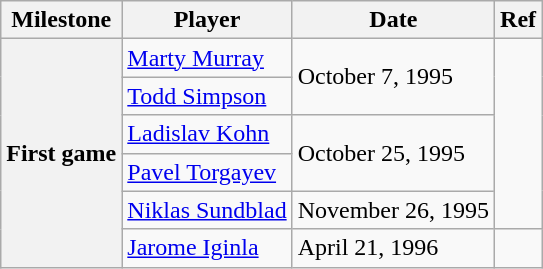<table class="wikitable">
<tr>
<th scope="col">Milestone</th>
<th scope="col">Player</th>
<th scope="col">Date</th>
<th scope="col">Ref</th>
</tr>
<tr>
<th rowspan=6>First game</th>
<td><a href='#'>Marty Murray</a></td>
<td rowspan=2>October 7, 1995</td>
<td rowspan=5></td>
</tr>
<tr>
<td><a href='#'>Todd Simpson</a></td>
</tr>
<tr>
<td><a href='#'>Ladislav Kohn</a></td>
<td rowspan=2>October 25, 1995</td>
</tr>
<tr>
<td><a href='#'>Pavel Torgayev</a></td>
</tr>
<tr>
<td><a href='#'>Niklas Sundblad</a></td>
<td>November 26, 1995</td>
</tr>
<tr>
<td><a href='#'>Jarome Iginla</a></td>
<td>April 21, 1996</td>
<td></td>
</tr>
</table>
